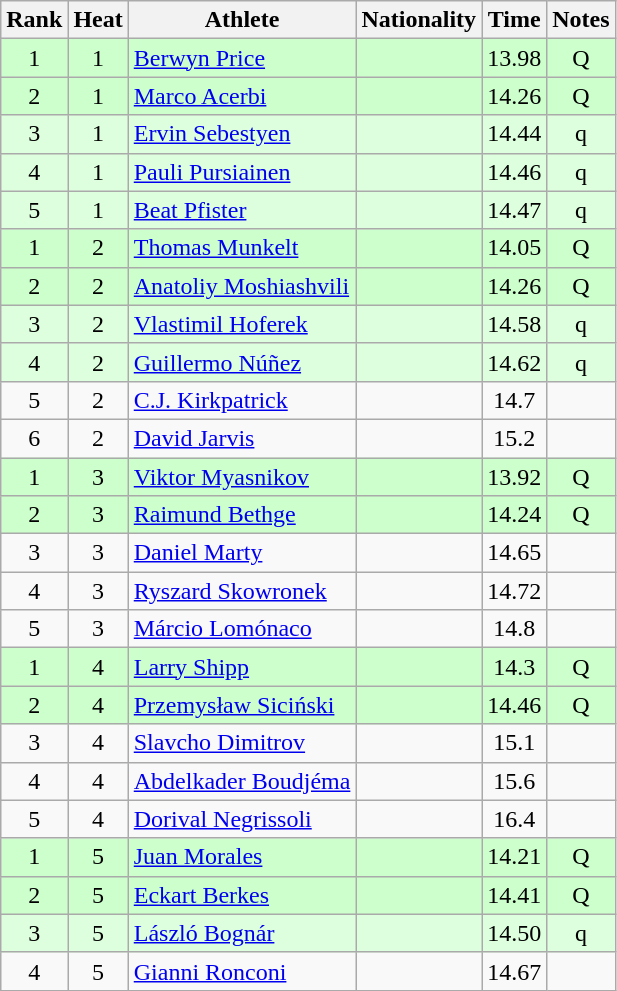<table class="wikitable sortable" style="text-align:center">
<tr>
<th>Rank</th>
<th>Heat</th>
<th>Athlete</th>
<th>Nationality</th>
<th>Time</th>
<th>Notes</th>
</tr>
<tr bgcolor=ccffcc>
<td>1</td>
<td>1</td>
<td align=left><a href='#'>Berwyn Price</a></td>
<td align=left></td>
<td>13.98</td>
<td>Q</td>
</tr>
<tr bgcolor=ccffcc>
<td>2</td>
<td>1</td>
<td align=left><a href='#'>Marco Acerbi</a></td>
<td align=left></td>
<td>14.26</td>
<td>Q</td>
</tr>
<tr bgcolor=ddffdd>
<td>3</td>
<td>1</td>
<td align=left><a href='#'>Ervin Sebestyen</a></td>
<td align=left></td>
<td>14.44</td>
<td>q</td>
</tr>
<tr bgcolor=ddffdd>
<td>4</td>
<td>1</td>
<td align=left><a href='#'>Pauli Pursiainen</a></td>
<td align=left></td>
<td>14.46</td>
<td>q</td>
</tr>
<tr bgcolor=ddffdd>
<td>5</td>
<td>1</td>
<td align=left><a href='#'>Beat Pfister</a></td>
<td align=left></td>
<td>14.47</td>
<td>q</td>
</tr>
<tr bgcolor=ccffcc>
<td>1</td>
<td>2</td>
<td align=left><a href='#'>Thomas Munkelt</a></td>
<td align=left></td>
<td>14.05</td>
<td>Q</td>
</tr>
<tr bgcolor=ccffcc>
<td>2</td>
<td>2</td>
<td align=left><a href='#'>Anatoliy Moshiashvili</a></td>
<td align=left></td>
<td>14.26</td>
<td>Q</td>
</tr>
<tr bgcolor=ddffdd>
<td>3</td>
<td>2</td>
<td align=left><a href='#'>Vlastimil Hoferek</a></td>
<td align=left></td>
<td>14.58</td>
<td>q</td>
</tr>
<tr bgcolor=ddffdd>
<td>4</td>
<td>2</td>
<td align=left><a href='#'>Guillermo Núñez</a></td>
<td align=left></td>
<td>14.62</td>
<td>q</td>
</tr>
<tr>
<td>5</td>
<td>2</td>
<td align=left><a href='#'>C.J. Kirkpatrick</a></td>
<td align=left></td>
<td>14.7</td>
<td></td>
</tr>
<tr>
<td>6</td>
<td>2</td>
<td align=left><a href='#'>David Jarvis</a></td>
<td align=left></td>
<td>15.2</td>
<td></td>
</tr>
<tr bgcolor=ccffcc>
<td>1</td>
<td>3</td>
<td align=left><a href='#'>Viktor Myasnikov</a></td>
<td align=left></td>
<td>13.92</td>
<td>Q</td>
</tr>
<tr bgcolor=ccffcc>
<td>2</td>
<td>3</td>
<td align=left><a href='#'>Raimund Bethge</a></td>
<td align=left></td>
<td>14.24</td>
<td>Q</td>
</tr>
<tr>
<td>3</td>
<td>3</td>
<td align=left><a href='#'>Daniel Marty</a></td>
<td align=left></td>
<td>14.65</td>
<td></td>
</tr>
<tr>
<td>4</td>
<td>3</td>
<td align=left><a href='#'>Ryszard Skowronek</a></td>
<td align=left></td>
<td>14.72</td>
<td></td>
</tr>
<tr>
<td>5</td>
<td>3</td>
<td align=left><a href='#'>Márcio Lomónaco</a></td>
<td align=left></td>
<td>14.8</td>
<td></td>
</tr>
<tr bgcolor=ccffcc>
<td>1</td>
<td>4</td>
<td align=left><a href='#'>Larry Shipp</a></td>
<td align=left></td>
<td>14.3</td>
<td>Q</td>
</tr>
<tr bgcolor=ccffcc>
<td>2</td>
<td>4</td>
<td align=left><a href='#'>Przemysław Siciński</a></td>
<td align=left></td>
<td>14.46</td>
<td>Q</td>
</tr>
<tr>
<td>3</td>
<td>4</td>
<td align=left><a href='#'>Slavcho Dimitrov</a></td>
<td align=left></td>
<td>15.1</td>
<td></td>
</tr>
<tr>
<td>4</td>
<td>4</td>
<td align=left><a href='#'>Abdelkader Boudjéma</a></td>
<td align=left></td>
<td>15.6</td>
<td></td>
</tr>
<tr>
<td>5</td>
<td>4</td>
<td align=left><a href='#'>Dorival Negrissoli</a></td>
<td align=left></td>
<td>16.4</td>
<td></td>
</tr>
<tr bgcolor=ccffcc>
<td>1</td>
<td>5</td>
<td align=left><a href='#'>Juan Morales</a></td>
<td align=left></td>
<td>14.21</td>
<td>Q</td>
</tr>
<tr bgcolor=ccffcc>
<td>2</td>
<td>5</td>
<td align=left><a href='#'>Eckart Berkes</a></td>
<td align=left></td>
<td>14.41</td>
<td>Q</td>
</tr>
<tr bgcolor=ddffdd>
<td>3</td>
<td>5</td>
<td align=left><a href='#'>László Bognár</a></td>
<td align=left></td>
<td>14.50</td>
<td>q</td>
</tr>
<tr>
<td>4</td>
<td>5</td>
<td align=left><a href='#'>Gianni Ronconi</a></td>
<td align=left></td>
<td>14.67</td>
<td></td>
</tr>
</table>
